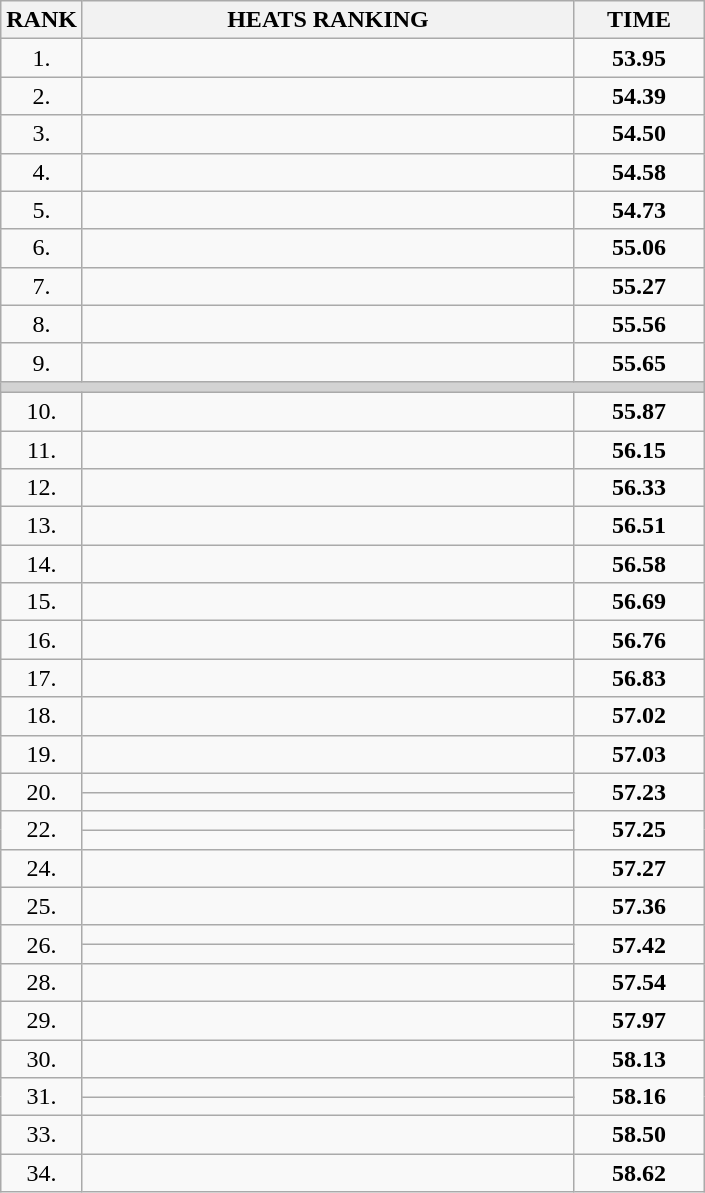<table class="wikitable">
<tr>
<th>RANK</th>
<th style="width: 20em">HEATS RANKING</th>
<th style="width: 5em">TIME</th>
</tr>
<tr>
<td align="center">1.</td>
<td></td>
<td align="center"><strong>53.95</strong></td>
</tr>
<tr>
<td align="center">2.</td>
<td></td>
<td align="center"><strong>54.39</strong></td>
</tr>
<tr>
<td align="center">3.</td>
<td></td>
<td align="center"><strong>54.50</strong></td>
</tr>
<tr>
<td align="center">4.</td>
<td></td>
<td align="center"><strong>54.58</strong></td>
</tr>
<tr>
<td align="center">5.</td>
<td></td>
<td align="center"><strong>54.73</strong></td>
</tr>
<tr>
<td align="center">6.</td>
<td></td>
<td align="center"><strong>55.06</strong></td>
</tr>
<tr>
<td align="center">7.</td>
<td> </td>
<td align="center"><strong>55.27 </strong></td>
</tr>
<tr>
<td align="center">8.</td>
<td></td>
<td align="center"><strong>55.56</strong></td>
</tr>
<tr>
<td align="center">9.</td>
<td></td>
<td align="center"><strong>55.65</strong></td>
</tr>
<tr>
<td colspan=3 bgcolor=lightgray></td>
</tr>
<tr>
<td align="center">10.</td>
<td></td>
<td align="center"><strong>55.87</strong></td>
</tr>
<tr>
<td align="center">11.</td>
<td></td>
<td align="center"><strong>56.15</strong></td>
</tr>
<tr>
<td align="center">12.</td>
<td></td>
<td align="center"><strong>56.33</strong></td>
</tr>
<tr>
<td align="center">13.</td>
<td></td>
<td align="center"><strong>56.51</strong></td>
</tr>
<tr>
<td align="center">14.</td>
<td></td>
<td align="center"><strong>56.58</strong></td>
</tr>
<tr>
<td align="center">15.</td>
<td></td>
<td align="center"><strong>56.69</strong></td>
</tr>
<tr>
<td align="center">16.</td>
<td></td>
<td align="center"><strong>56.76</strong></td>
</tr>
<tr>
<td align="center">17.</td>
<td></td>
<td align="center"><strong>56.83</strong></td>
</tr>
<tr>
<td align="center">18.</td>
<td></td>
<td align="center"><strong>57.02</strong></td>
</tr>
<tr>
<td align="center">19.</td>
<td></td>
<td align="center"><strong>57.03</strong></td>
</tr>
<tr>
<td rowspan=2 align="center">20.</td>
<td></td>
<td rowspan=2 align="center"><strong>57.23</strong></td>
</tr>
<tr>
<td></td>
</tr>
<tr>
<td rowspan=2 align="center">22.</td>
<td></td>
<td rowspan=2 align="center"><strong>57.25</strong></td>
</tr>
<tr>
<td></td>
</tr>
<tr>
<td align="center">24.</td>
<td></td>
<td align="center"><strong>57.27</strong></td>
</tr>
<tr>
<td align="center">25.</td>
<td></td>
<td align="center"><strong>57.36</strong></td>
</tr>
<tr>
<td rowspan=2 align="center">26.</td>
<td></td>
<td rowspan=2 align="center"><strong>57.42</strong></td>
</tr>
<tr>
<td></td>
</tr>
<tr>
<td align="center">28.</td>
<td></td>
<td align="center"><strong>57.54</strong></td>
</tr>
<tr>
<td align="center">29.</td>
<td></td>
<td align="center"><strong>57.97</strong></td>
</tr>
<tr>
<td align="center">30.</td>
<td></td>
<td align="center"><strong>58.13</strong></td>
</tr>
<tr>
<td rowspan=2 align="center">31.</td>
<td></td>
<td rowspan=2 align="center"><strong>58.16</strong></td>
</tr>
<tr>
<td></td>
</tr>
<tr>
<td align="center">33.</td>
<td></td>
<td align="center"><strong>58.50</strong></td>
</tr>
<tr>
<td align="center">34.</td>
<td></td>
<td align="center"><strong>58.62</strong></td>
</tr>
</table>
